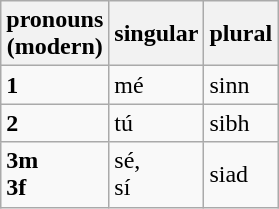<table class=wikitable>
<tr>
<th>pronouns<br>(modern)</th>
<th>singular</th>
<th>plural</th>
</tr>
<tr>
<td><strong>1</strong></td>
<td>mé</td>
<td>sinn</td>
</tr>
<tr>
<td><strong>2</strong></td>
<td>tú</td>
<td>sibh</td>
</tr>
<tr>
<td><strong>3m<br>3f</strong></td>
<td>sé,<br>sí</td>
<td>siad</td>
</tr>
</table>
